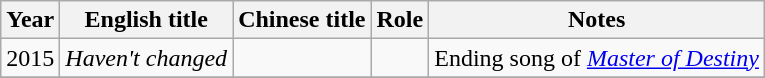<table class="wikitable">
<tr>
<th>Year</th>
<th>English title</th>
<th>Chinese title</th>
<th>Role</th>
<th>Notes</th>
</tr>
<tr>
<td>2015</td>
<td><em>Haven't changed</em></td>
<td></td>
<td></td>
<td>Ending song of <em><a href='#'>Master of Destiny</a></em></td>
</tr>
<tr>
</tr>
</table>
